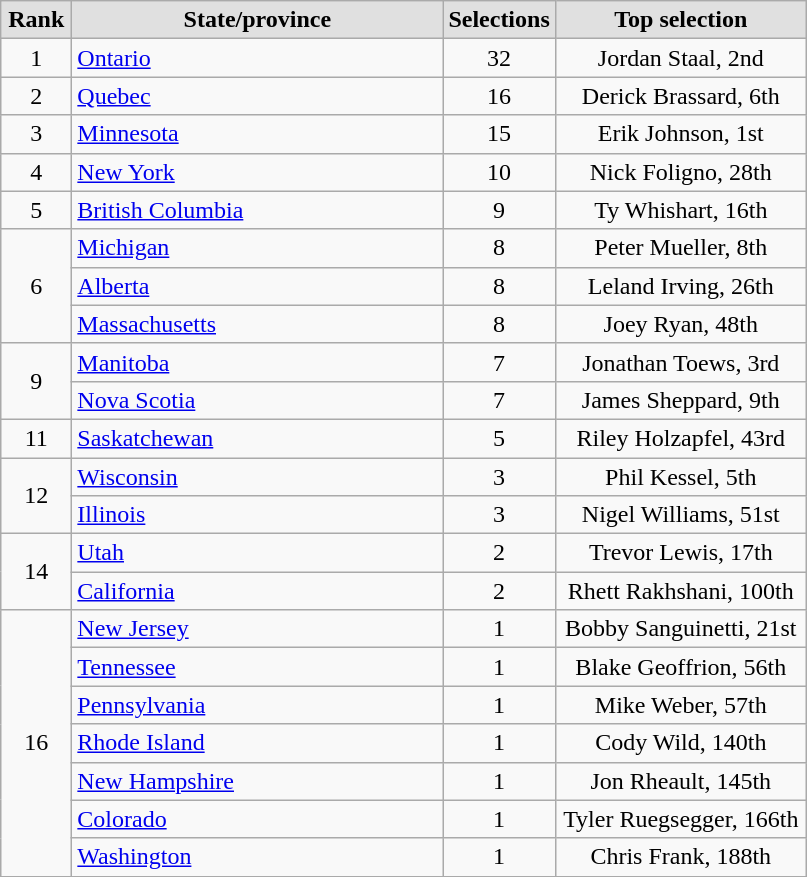<table class="wikitable" style="text-align: center">
<tr>
<th style="background:#e0e0e0; width:2.5em;">Rank</th>
<th style="background:#e0e0e0; width:15em;">State/province</th>
<th style="background:#e0e0e0; width:4em;">Selections</th>
<th style="background:#e0e0e0; width:10em;">Top selection</th>
</tr>
<tr>
<td>1</td>
<td style="text-align:left;"> <a href='#'>Ontario</a></td>
<td>32</td>
<td>Jordan Staal, 2nd</td>
</tr>
<tr>
<td>2</td>
<td style="text-align:left;"> <a href='#'>Quebec</a></td>
<td>16</td>
<td>Derick Brassard, 6th</td>
</tr>
<tr>
<td>3</td>
<td style="text-align:left;"> <a href='#'>Minnesota</a></td>
<td>15</td>
<td>Erik Johnson, 1st</td>
</tr>
<tr>
<td>4</td>
<td style="text-align:left;"> <a href='#'>New York</a></td>
<td>10</td>
<td>Nick Foligno, 28th</td>
</tr>
<tr>
<td>5</td>
<td style="text-align:left;"> <a href='#'>British Columbia</a></td>
<td>9</td>
<td>Ty Whishart, 16th</td>
</tr>
<tr>
<td rowspan=3>6</td>
<td style="text-align:left;"> <a href='#'>Michigan</a></td>
<td>8</td>
<td>Peter Mueller, 8th</td>
</tr>
<tr>
<td style="text-align:left;"> <a href='#'>Alberta</a></td>
<td>8</td>
<td>Leland Irving, 26th</td>
</tr>
<tr>
<td style="text-align:left;"> <a href='#'>Massachusetts</a></td>
<td>8</td>
<td>Joey Ryan, 48th</td>
</tr>
<tr>
<td rowspan=2>9</td>
<td style="text-align:left;"> <a href='#'>Manitoba</a></td>
<td>7</td>
<td>Jonathan Toews, 3rd</td>
</tr>
<tr>
<td style="text-align:left;"> <a href='#'>Nova Scotia</a></td>
<td>7</td>
<td>James Sheppard, 9th</td>
</tr>
<tr>
<td>11</td>
<td style="text-align:left;"> <a href='#'>Saskatchewan</a></td>
<td>5</td>
<td>Riley Holzapfel, 43rd</td>
</tr>
<tr>
<td rowspan=2>12</td>
<td style="text-align:left;"> <a href='#'>Wisconsin</a></td>
<td>3</td>
<td>Phil Kessel, 5th</td>
</tr>
<tr>
<td style="text-align:left;"> <a href='#'>Illinois</a></td>
<td>3</td>
<td>Nigel Williams, 51st</td>
</tr>
<tr>
<td rowspan=2>14</td>
<td style="text-align:left;"> <a href='#'>Utah</a></td>
<td>2</td>
<td>Trevor Lewis, 17th</td>
</tr>
<tr>
<td style="text-align:left;"> <a href='#'>California</a></td>
<td>2</td>
<td>Rhett Rakhshani, 100th</td>
</tr>
<tr>
<td rowspan=7>16</td>
<td style="text-align:left;"> <a href='#'>New Jersey</a></td>
<td>1</td>
<td>Bobby Sanguinetti, 21st</td>
</tr>
<tr>
<td style="text-align:left;"> <a href='#'>Tennessee</a></td>
<td>1</td>
<td>Blake Geoffrion, 56th</td>
</tr>
<tr>
<td style="text-align:left;"> <a href='#'>Pennsylvania</a></td>
<td>1</td>
<td>Mike Weber, 57th</td>
</tr>
<tr>
<td style="text-align:left;"> <a href='#'>Rhode Island</a></td>
<td>1</td>
<td>Cody Wild, 140th</td>
</tr>
<tr>
<td style="text-align:left;"> <a href='#'>New Hampshire</a></td>
<td>1</td>
<td>Jon Rheault, 145th</td>
</tr>
<tr>
<td style="text-align:left;"> <a href='#'>Colorado</a></td>
<td>1</td>
<td>Tyler Ruegsegger, 166th</td>
</tr>
<tr>
<td style="text-align:left;"> <a href='#'>Washington</a></td>
<td>1</td>
<td>Chris Frank, 188th</td>
</tr>
<tr>
</tr>
</table>
